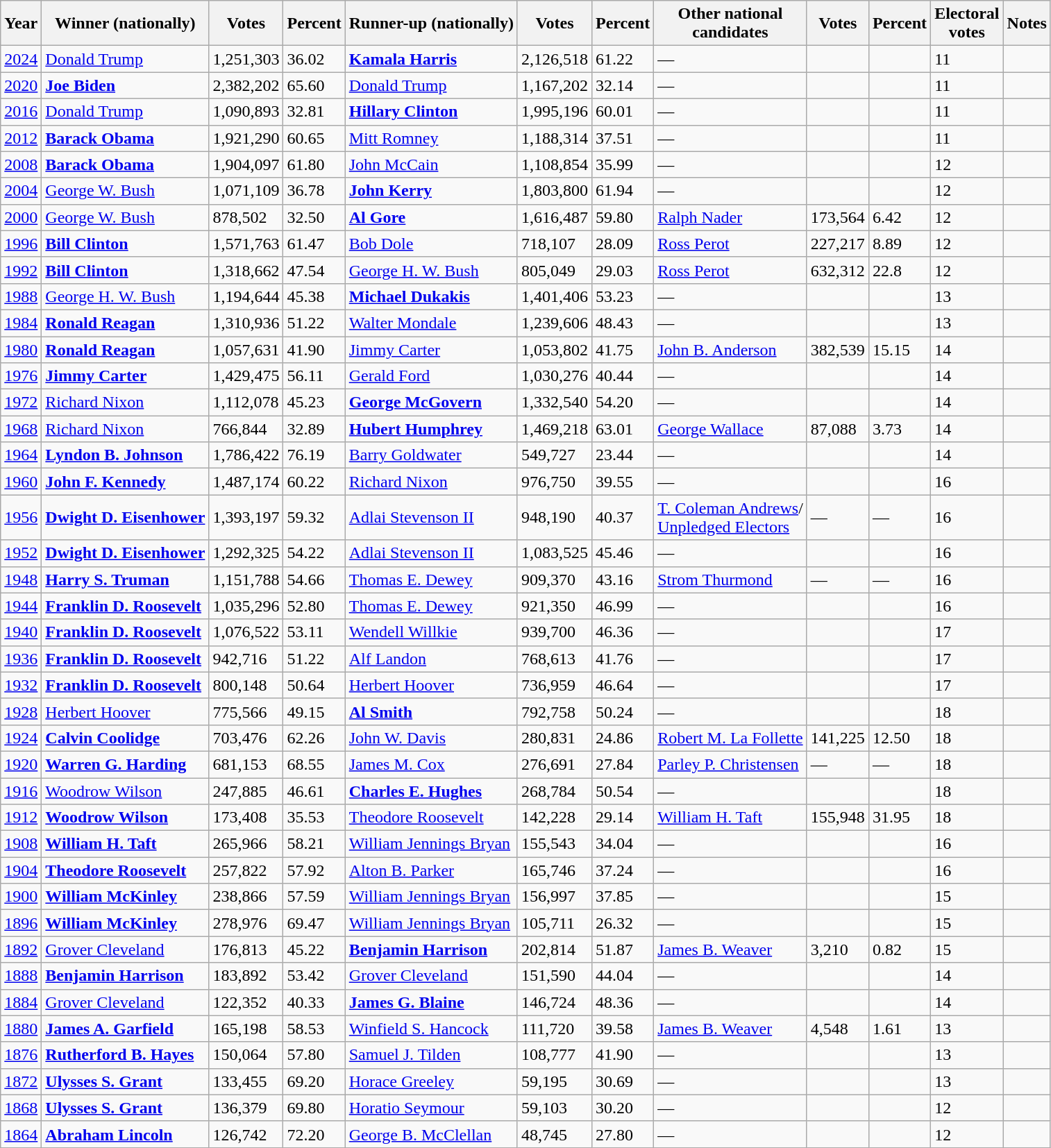<table class="wikitable sortable">
<tr>
<th data-sort-type="number">Year</th>
<th>Winner (nationally)</th>
<th data-sort-type="number">Votes</th>
<th data-sort-type="number">Percent</th>
<th>Runner-up (nationally)</th>
<th data-sort-type="number">Votes</th>
<th data-sort-type="number">Percent</th>
<th>Other national<br>candidates</th>
<th data-sort-type="number">Votes</th>
<th data-sort-type="number">Percent</th>
<th data-sort-type="number">Electoral<br>votes</th>
<th class="unsortable">Notes</th>
</tr>
<tr>
<td><a href='#'>2024</a></td>
<td><a href='#'>Donald Trump</a></td>
<td>1,251,303</td>
<td>36.02</td>
<td><strong><a href='#'>Kamala Harris</a></strong></td>
<td>2,126,518</td>
<td>61.22</td>
<td>—</td>
<td></td>
<td></td>
<td>11</td>
<td></td>
</tr>
<tr>
<td><a href='#'>2020</a></td>
<td><strong><a href='#'>Joe Biden</a></strong></td>
<td>2,382,202</td>
<td>65.60</td>
<td><a href='#'>Donald Trump</a></td>
<td>1,167,202</td>
<td>32.14</td>
<td>—</td>
<td></td>
<td></td>
<td>11</td>
<td></td>
</tr>
<tr>
<td><a href='#'>2016</a></td>
<td><a href='#'>Donald Trump</a></td>
<td>1,090,893</td>
<td>32.81</td>
<td><strong><a href='#'>Hillary Clinton</a></strong></td>
<td>1,995,196</td>
<td>60.01</td>
<td>—</td>
<td></td>
<td></td>
<td>11</td>
<td></td>
</tr>
<tr>
<td><a href='#'>2012</a></td>
<td><strong><a href='#'>Barack Obama</a></strong></td>
<td>1,921,290</td>
<td>60.65</td>
<td><a href='#'>Mitt Romney</a></td>
<td>1,188,314</td>
<td>37.51</td>
<td>—</td>
<td></td>
<td></td>
<td>11</td>
<td></td>
</tr>
<tr>
<td><a href='#'>2008</a></td>
<td><strong><a href='#'>Barack Obama</a></strong></td>
<td>1,904,097</td>
<td>61.80</td>
<td><a href='#'>John McCain</a></td>
<td>1,108,854</td>
<td>35.99</td>
<td>—</td>
<td></td>
<td></td>
<td>12</td>
<td></td>
</tr>
<tr>
<td><a href='#'>2004</a></td>
<td><a href='#'>George W. Bush</a></td>
<td>1,071,109</td>
<td>36.78</td>
<td><strong><a href='#'>John Kerry</a></strong></td>
<td>1,803,800</td>
<td>61.94</td>
<td>—</td>
<td></td>
<td></td>
<td>12</td>
<td></td>
</tr>
<tr>
<td><a href='#'>2000</a></td>
<td><a href='#'>George W. Bush</a></td>
<td>878,502</td>
<td>32.50</td>
<td><strong><a href='#'>Al Gore</a></strong></td>
<td>1,616,487</td>
<td>59.80</td>
<td><a href='#'>Ralph Nader</a></td>
<td>173,564</td>
<td>6.42</td>
<td>12</td>
<td></td>
</tr>
<tr>
<td><a href='#'>1996</a></td>
<td><strong><a href='#'>Bill Clinton</a></strong></td>
<td>1,571,763</td>
<td>61.47</td>
<td><a href='#'>Bob Dole</a></td>
<td>718,107</td>
<td>28.09</td>
<td><a href='#'>Ross Perot</a></td>
<td>227,217</td>
<td>8.89</td>
<td>12</td>
<td></td>
</tr>
<tr>
<td><a href='#'>1992</a></td>
<td><strong><a href='#'>Bill Clinton</a></strong></td>
<td>1,318,662</td>
<td>47.54</td>
<td><a href='#'>George H. W. Bush</a></td>
<td>805,049</td>
<td>29.03</td>
<td><a href='#'>Ross Perot</a></td>
<td>632,312</td>
<td>22.8</td>
<td>12</td>
<td></td>
</tr>
<tr>
<td><a href='#'>1988</a></td>
<td><a href='#'>George H. W. Bush</a></td>
<td>1,194,644</td>
<td>45.38</td>
<td><strong><a href='#'>Michael Dukakis</a></strong></td>
<td>1,401,406</td>
<td>53.23</td>
<td>—</td>
<td></td>
<td></td>
<td>13</td>
<td></td>
</tr>
<tr>
<td><a href='#'>1984</a></td>
<td><strong><a href='#'>Ronald Reagan</a></strong></td>
<td>1,310,936</td>
<td>51.22</td>
<td><a href='#'>Walter Mondale</a></td>
<td>1,239,606</td>
<td>48.43</td>
<td>—</td>
<td></td>
<td></td>
<td>13</td>
<td></td>
</tr>
<tr>
<td><a href='#'>1980</a></td>
<td><strong><a href='#'>Ronald Reagan</a></strong></td>
<td>1,057,631</td>
<td>41.90</td>
<td><a href='#'>Jimmy Carter</a></td>
<td>1,053,802</td>
<td>41.75</td>
<td><a href='#'>John B. Anderson</a></td>
<td>382,539</td>
<td>15.15</td>
<td>14</td>
<td></td>
</tr>
<tr>
<td><a href='#'>1976</a></td>
<td><strong><a href='#'>Jimmy Carter</a></strong></td>
<td>1,429,475</td>
<td>56.11</td>
<td><a href='#'>Gerald Ford</a></td>
<td>1,030,276</td>
<td>40.44</td>
<td>—</td>
<td></td>
<td></td>
<td>14</td>
<td></td>
</tr>
<tr>
<td><a href='#'>1972</a></td>
<td><a href='#'>Richard Nixon</a></td>
<td>1,112,078</td>
<td>45.23</td>
<td><strong><a href='#'>George McGovern</a></strong></td>
<td>1,332,540</td>
<td>54.20</td>
<td>—</td>
<td></td>
<td></td>
<td>14</td>
<td></td>
</tr>
<tr>
<td><a href='#'>1968</a></td>
<td><a href='#'>Richard Nixon</a></td>
<td>766,844</td>
<td>32.89</td>
<td><strong><a href='#'>Hubert Humphrey</a></strong></td>
<td>1,469,218</td>
<td>63.01</td>
<td><a href='#'>George Wallace</a></td>
<td>87,088</td>
<td>3.73</td>
<td>14</td>
<td></td>
</tr>
<tr>
<td><a href='#'>1964</a></td>
<td><strong><a href='#'>Lyndon B. Johnson</a></strong></td>
<td>1,786,422</td>
<td>76.19</td>
<td><a href='#'>Barry Goldwater</a></td>
<td>549,727</td>
<td>23.44</td>
<td>—</td>
<td></td>
<td></td>
<td>14</td>
<td></td>
</tr>
<tr>
<td><a href='#'>1960</a></td>
<td><strong><a href='#'>John F. Kennedy</a></strong></td>
<td>1,487,174</td>
<td>60.22</td>
<td><a href='#'>Richard Nixon</a></td>
<td>976,750</td>
<td>39.55</td>
<td>—</td>
<td></td>
<td></td>
<td>16</td>
<td></td>
</tr>
<tr>
<td><a href='#'>1956</a></td>
<td><strong><a href='#'>Dwight D. Eisenhower</a></strong></td>
<td>1,393,197</td>
<td>59.32</td>
<td><a href='#'>Adlai Stevenson II</a></td>
<td>948,190</td>
<td>40.37</td>
<td><a href='#'>T. Coleman Andrews</a>/<br><a href='#'>Unpledged Electors</a></td>
<td>—</td>
<td>—</td>
<td>16</td>
<td></td>
</tr>
<tr>
<td><a href='#'>1952</a></td>
<td><strong><a href='#'>Dwight D. Eisenhower</a></strong></td>
<td>1,292,325</td>
<td>54.22</td>
<td><a href='#'>Adlai Stevenson II</a></td>
<td>1,083,525</td>
<td>45.46</td>
<td>—</td>
<td></td>
<td></td>
<td>16</td>
<td></td>
</tr>
<tr>
<td><a href='#'>1948</a></td>
<td><strong><a href='#'>Harry S. Truman</a></strong></td>
<td>1,151,788</td>
<td>54.66</td>
<td><a href='#'>Thomas E. Dewey</a></td>
<td>909,370</td>
<td>43.16</td>
<td><a href='#'>Strom Thurmond</a></td>
<td>—</td>
<td>—</td>
<td>16</td>
<td></td>
</tr>
<tr>
<td><a href='#'>1944</a></td>
<td><strong><a href='#'>Franklin D. Roosevelt</a></strong></td>
<td>1,035,296</td>
<td>52.80</td>
<td><a href='#'>Thomas E. Dewey</a></td>
<td>921,350</td>
<td>46.99</td>
<td>—</td>
<td></td>
<td></td>
<td>16</td>
<td></td>
</tr>
<tr>
<td><a href='#'>1940</a></td>
<td><strong><a href='#'>Franklin D. Roosevelt</a></strong></td>
<td>1,076,522</td>
<td>53.11</td>
<td><a href='#'>Wendell Willkie</a></td>
<td>939,700</td>
<td>46.36</td>
<td>—</td>
<td></td>
<td></td>
<td>17</td>
<td></td>
</tr>
<tr>
<td><a href='#'>1936</a></td>
<td><strong><a href='#'>Franklin D. Roosevelt</a></strong></td>
<td>942,716</td>
<td>51.22</td>
<td><a href='#'>Alf Landon</a></td>
<td>768,613</td>
<td>41.76</td>
<td>—</td>
<td></td>
<td></td>
<td>17</td>
<td></td>
</tr>
<tr>
<td><a href='#'>1932</a></td>
<td><strong><a href='#'>Franklin D. Roosevelt</a></strong></td>
<td>800,148</td>
<td>50.64</td>
<td><a href='#'>Herbert Hoover</a></td>
<td>736,959</td>
<td>46.64</td>
<td>—</td>
<td></td>
<td></td>
<td>17</td>
<td></td>
</tr>
<tr>
<td><a href='#'>1928</a></td>
<td><a href='#'>Herbert Hoover</a></td>
<td>775,566</td>
<td>49.15</td>
<td><strong><a href='#'>Al Smith</a></strong></td>
<td>792,758</td>
<td>50.24</td>
<td>—</td>
<td></td>
<td></td>
<td>18</td>
<td></td>
</tr>
<tr>
<td><a href='#'>1924</a></td>
<td><strong><a href='#'>Calvin Coolidge</a></strong></td>
<td>703,476</td>
<td>62.26</td>
<td><a href='#'>John W. Davis</a></td>
<td>280,831</td>
<td>24.86</td>
<td><a href='#'>Robert M. La Follette</a></td>
<td>141,225</td>
<td>12.50</td>
<td>18</td>
<td></td>
</tr>
<tr>
<td><a href='#'>1920</a></td>
<td><strong><a href='#'>Warren G. Harding</a></strong></td>
<td>681,153</td>
<td>68.55</td>
<td><a href='#'>James M. Cox</a></td>
<td>276,691</td>
<td>27.84</td>
<td><a href='#'>Parley P. Christensen</a></td>
<td>—</td>
<td>—</td>
<td>18</td>
<td></td>
</tr>
<tr>
<td><a href='#'>1916</a></td>
<td><a href='#'>Woodrow Wilson</a></td>
<td>247,885</td>
<td>46.61</td>
<td><strong><a href='#'>Charles E. Hughes</a></strong></td>
<td>268,784</td>
<td>50.54</td>
<td>—</td>
<td></td>
<td></td>
<td>18</td>
<td></td>
</tr>
<tr>
<td><a href='#'>1912</a></td>
<td><strong><a href='#'>Woodrow Wilson</a></strong></td>
<td>173,408</td>
<td>35.53</td>
<td><a href='#'>Theodore Roosevelt</a></td>
<td>142,228</td>
<td>29.14</td>
<td><a href='#'>William H. Taft</a></td>
<td>155,948</td>
<td>31.95</td>
<td>18</td>
<td></td>
</tr>
<tr>
<td><a href='#'>1908</a></td>
<td><strong><a href='#'>William H. Taft</a></strong></td>
<td>265,966</td>
<td>58.21</td>
<td><a href='#'>William Jennings Bryan</a></td>
<td>155,543</td>
<td>34.04</td>
<td>—</td>
<td></td>
<td></td>
<td>16</td>
<td></td>
</tr>
<tr>
<td><a href='#'>1904</a></td>
<td><strong><a href='#'>Theodore Roosevelt</a></strong></td>
<td>257,822</td>
<td>57.92</td>
<td><a href='#'>Alton B. Parker</a></td>
<td>165,746</td>
<td>37.24</td>
<td>—</td>
<td></td>
<td></td>
<td>16</td>
<td></td>
</tr>
<tr>
<td><a href='#'>1900</a></td>
<td><strong><a href='#'>William McKinley</a> </strong></td>
<td>238,866</td>
<td>57.59</td>
<td><a href='#'>William Jennings Bryan</a></td>
<td>156,997</td>
<td>37.85</td>
<td>—</td>
<td></td>
<td></td>
<td>15</td>
<td></td>
</tr>
<tr>
<td><a href='#'>1896</a></td>
<td><strong><a href='#'>William McKinley</a></strong></td>
<td>278,976</td>
<td>69.47</td>
<td><a href='#'>William Jennings Bryan</a></td>
<td>105,711</td>
<td>26.32</td>
<td>—</td>
<td></td>
<td></td>
<td>15</td>
<td></td>
</tr>
<tr>
<td><a href='#'>1892</a></td>
<td><a href='#'>Grover Cleveland</a></td>
<td>176,813</td>
<td>45.22</td>
<td><strong><a href='#'>Benjamin Harrison</a></strong></td>
<td>202,814</td>
<td>51.87</td>
<td><a href='#'>James B. Weaver</a></td>
<td>3,210</td>
<td>0.82</td>
<td>15</td>
<td></td>
</tr>
<tr>
<td><a href='#'>1888</a></td>
<td><strong><a href='#'>Benjamin Harrison</a></strong></td>
<td>183,892</td>
<td>53.42</td>
<td><a href='#'>Grover Cleveland</a></td>
<td>151,590</td>
<td>44.04</td>
<td>—</td>
<td></td>
<td></td>
<td>14</td>
<td></td>
</tr>
<tr>
<td><a href='#'>1884</a></td>
<td><a href='#'>Grover Cleveland</a></td>
<td>122,352</td>
<td>40.33</td>
<td><strong><a href='#'>James G. Blaine</a></strong></td>
<td>146,724</td>
<td>48.36</td>
<td>—</td>
<td></td>
<td></td>
<td>14</td>
<td></td>
</tr>
<tr>
<td><a href='#'>1880</a></td>
<td><strong><a href='#'>James A. Garfield</a></strong></td>
<td>165,198</td>
<td>58.53</td>
<td><a href='#'>Winfield S. Hancock</a></td>
<td>111,720</td>
<td>39.58</td>
<td><a href='#'>James B. Weaver</a></td>
<td>4,548</td>
<td>1.61</td>
<td>13</td>
<td></td>
</tr>
<tr>
<td><a href='#'>1876</a></td>
<td><strong><a href='#'>Rutherford B. Hayes</a></strong></td>
<td>150,064</td>
<td>57.80</td>
<td><a href='#'>Samuel J. Tilden</a></td>
<td>108,777</td>
<td>41.90</td>
<td>—</td>
<td></td>
<td></td>
<td>13</td>
<td></td>
</tr>
<tr>
<td><a href='#'>1872</a></td>
<td><strong> <a href='#'>Ulysses S. Grant</a></strong></td>
<td>133,455</td>
<td>69.20</td>
<td><a href='#'>Horace Greeley</a></td>
<td>59,195</td>
<td>30.69</td>
<td>—</td>
<td></td>
<td></td>
<td>13</td>
<td></td>
</tr>
<tr>
<td><a href='#'>1868</a></td>
<td><strong><a href='#'>Ulysses S. Grant</a></strong></td>
<td>136,379</td>
<td>69.80</td>
<td><a href='#'>Horatio Seymour</a></td>
<td>59,103</td>
<td>30.20</td>
<td>—</td>
<td></td>
<td></td>
<td>12</td>
<td></td>
</tr>
<tr>
<td><a href='#'>1864</a></td>
<td><strong><a href='#'>Abraham Lincoln</a></strong></td>
<td>126,742</td>
<td>72.20</td>
<td><a href='#'>George B. McClellan</a></td>
<td>48,745</td>
<td>27.80</td>
<td>—</td>
<td></td>
<td></td>
<td>12</td>
<td></td>
</tr>
</table>
